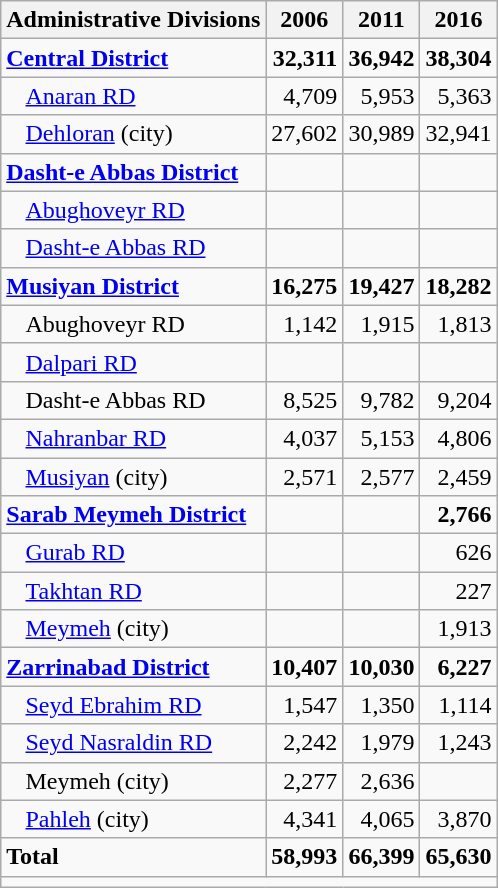<table class="wikitable">
<tr>
<th>Administrative Divisions</th>
<th>2006</th>
<th>2011</th>
<th>2016</th>
</tr>
<tr>
<td><strong><a href='#'>Central District</a></strong></td>
<td style="text-align: right;"><strong>32,311</strong></td>
<td style="text-align: right;"><strong>36,942</strong></td>
<td style="text-align: right;"><strong>38,304</strong></td>
</tr>
<tr>
<td style="padding-left: 1em;"><a href='#'>Anaran RD</a></td>
<td style="text-align: right;">4,709</td>
<td style="text-align: right;">5,953</td>
<td style="text-align: right;">5,363</td>
</tr>
<tr>
<td style="padding-left: 1em;"><a href='#'>Dehloran</a> (city)</td>
<td style="text-align: right;">27,602</td>
<td style="text-align: right;">30,989</td>
<td style="text-align: right;">32,941</td>
</tr>
<tr>
<td><strong><a href='#'>Dasht-e Abbas District</a></strong></td>
<td style="text-align: right;"></td>
<td style="text-align: right;"></td>
<td style="text-align: right;"></td>
</tr>
<tr>
<td style="padding-left: 1em;"><a href='#'>Abughoveyr RD</a></td>
<td style="text-align: right;"></td>
<td style="text-align: right;"></td>
<td style="text-align: right;"></td>
</tr>
<tr>
<td style="padding-left: 1em;"><a href='#'>Dasht-e Abbas RD</a></td>
<td style="text-align: right;"></td>
<td style="text-align: right;"></td>
<td style="text-align: right;"></td>
</tr>
<tr>
<td><strong><a href='#'>Musiyan District</a></strong></td>
<td style="text-align: right;"><strong>16,275</strong></td>
<td style="text-align: right;"><strong>19,427</strong></td>
<td style="text-align: right;"><strong>18,282</strong></td>
</tr>
<tr>
<td style="padding-left: 1em;">Abughoveyr RD</td>
<td style="text-align: right;">1,142</td>
<td style="text-align: right;">1,915</td>
<td style="text-align: right;">1,813</td>
</tr>
<tr>
<td style="padding-left: 1em;"><a href='#'>Dalpari RD</a></td>
<td style="text-align: right;"></td>
<td style="text-align: right;"></td>
<td style="text-align: right;"></td>
</tr>
<tr>
<td style="padding-left: 1em;">Dasht-e Abbas RD</td>
<td style="text-align: right;">8,525</td>
<td style="text-align: right;">9,782</td>
<td style="text-align: right;">9,204</td>
</tr>
<tr>
<td style="padding-left: 1em;"><a href='#'>Nahranbar RD</a></td>
<td style="text-align: right;">4,037</td>
<td style="text-align: right;">5,153</td>
<td style="text-align: right;">4,806</td>
</tr>
<tr>
<td style="padding-left: 1em;"><a href='#'>Musiyan</a> (city)</td>
<td style="text-align: right;">2,571</td>
<td style="text-align: right;">2,577</td>
<td style="text-align: right;">2,459</td>
</tr>
<tr>
<td><strong><a href='#'>Sarab Meymeh District</a></strong></td>
<td style="text-align: right;"></td>
<td style="text-align: right;"></td>
<td style="text-align: right;"><strong>2,766</strong></td>
</tr>
<tr>
<td style="padding-left: 1em;"><a href='#'>Gurab RD</a></td>
<td style="text-align: right;"></td>
<td style="text-align: right;"></td>
<td style="text-align: right;">626</td>
</tr>
<tr>
<td style="padding-left: 1em;"><a href='#'>Takhtan RD</a></td>
<td style="text-align: right;"></td>
<td style="text-align: right;"></td>
<td style="text-align: right;">227</td>
</tr>
<tr>
<td style="padding-left: 1em;"><a href='#'>Meymeh</a> (city)</td>
<td style="text-align: right;"></td>
<td style="text-align: right;"></td>
<td style="text-align: right;">1,913</td>
</tr>
<tr>
<td><strong><a href='#'>Zarrinabad District</a></strong></td>
<td style="text-align: right;"><strong>10,407</strong></td>
<td style="text-align: right;"><strong>10,030</strong></td>
<td style="text-align: right;"><strong>6,227</strong></td>
</tr>
<tr>
<td style="padding-left: 1em;"><a href='#'>Seyd Ebrahim RD</a></td>
<td style="text-align: right;">1,547</td>
<td style="text-align: right;">1,350</td>
<td style="text-align: right;">1,114</td>
</tr>
<tr>
<td style="padding-left: 1em;"><a href='#'>Seyd Nasraldin RD</a></td>
<td style="text-align: right;">2,242</td>
<td style="text-align: right;">1,979</td>
<td style="text-align: right;">1,243</td>
</tr>
<tr>
<td style="padding-left: 1em;">Meymeh (city)</td>
<td style="text-align: right;">2,277</td>
<td style="text-align: right;">2,636</td>
<td style="text-align: right;"></td>
</tr>
<tr>
<td style="padding-left: 1em;"><a href='#'>Pahleh</a> (city)</td>
<td style="text-align: right;">4,341</td>
<td style="text-align: right;">4,065</td>
<td style="text-align: right;">3,870</td>
</tr>
<tr>
<td><strong>Total</strong></td>
<td style="text-align: right;"><strong>58,993</strong></td>
<td style="text-align: right;"><strong>66,399</strong></td>
<td style="text-align: right;"><strong>65,630</strong></td>
</tr>
<tr>
<td colspan=4></td>
</tr>
</table>
